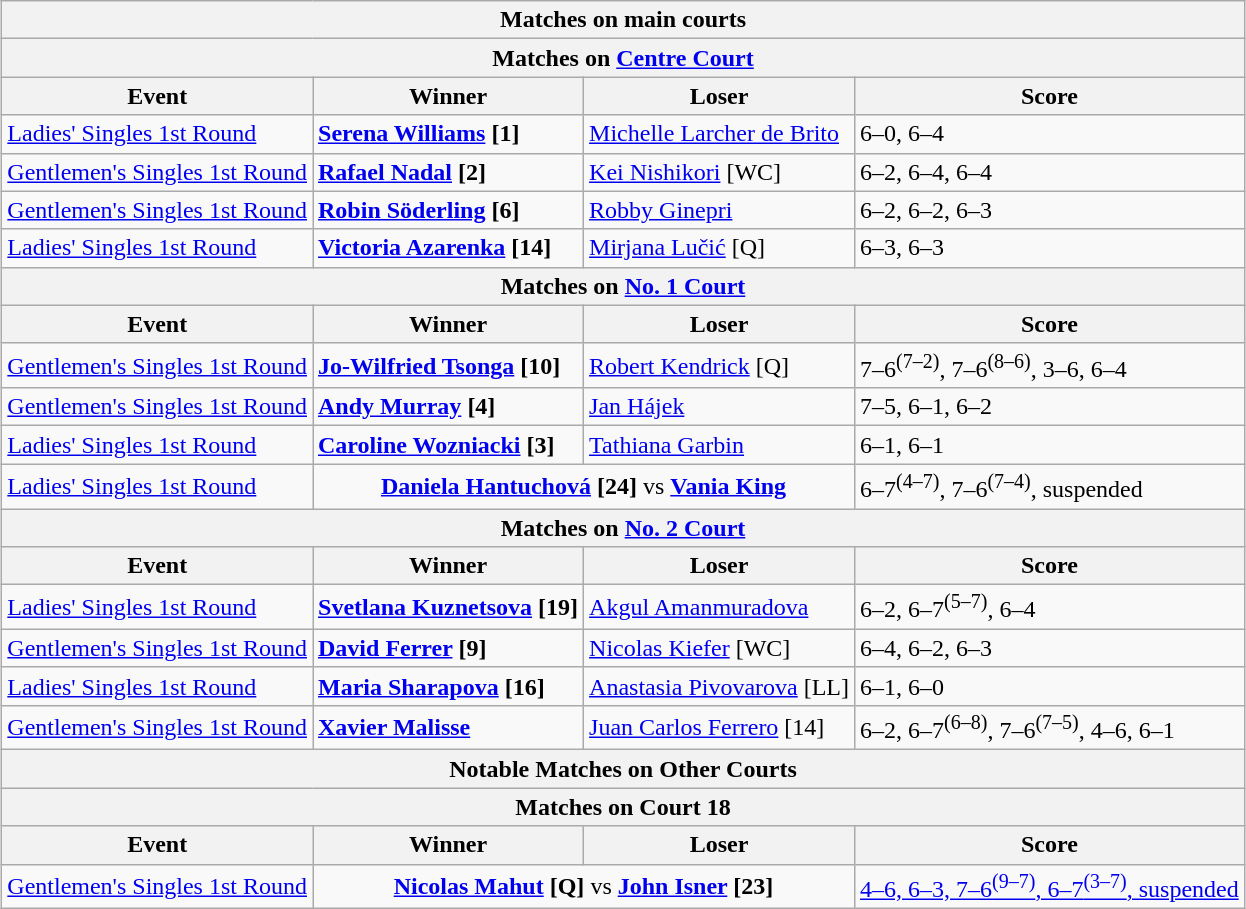<table class="wikitable collapsible uncollapsed" style="margin:auto;">
<tr>
<th colspan="4" style="white-space:nowrap;">Matches on main courts</th>
</tr>
<tr>
<th colspan="4">Matches on <a href='#'>Centre Court</a></th>
</tr>
<tr>
<th>Event</th>
<th>Winner</th>
<th>Loser</th>
<th>Score</th>
</tr>
<tr>
<td><a href='#'>Ladies' Singles 1st Round</a></td>
<td> <strong><a href='#'>Serena Williams</a> [1]</strong></td>
<td> <a href='#'>Michelle Larcher de Brito</a></td>
<td>6–0, 6–4</td>
</tr>
<tr>
<td><a href='#'>Gentlemen's Singles 1st Round</a></td>
<td> <strong><a href='#'>Rafael Nadal</a> [2]</strong></td>
<td> <a href='#'>Kei Nishikori</a> [WC]</td>
<td>6–2, 6–4, 6–4</td>
</tr>
<tr>
<td><a href='#'>Gentlemen's Singles 1st Round</a></td>
<td> <strong><a href='#'>Robin Söderling</a> [6]</strong></td>
<td> <a href='#'>Robby Ginepri</a></td>
<td>6–2, 6–2, 6–3</td>
</tr>
<tr>
<td><a href='#'>Ladies' Singles 1st Round</a></td>
<td> <strong><a href='#'>Victoria Azarenka</a> [14]</strong></td>
<td> <a href='#'>Mirjana Lučić</a> [Q]</td>
<td>6–3, 6–3</td>
</tr>
<tr>
<th colspan="4">Matches on <a href='#'>No. 1 Court</a></th>
</tr>
<tr>
<th>Event</th>
<th>Winner</th>
<th>Loser</th>
<th>Score</th>
</tr>
<tr>
<td><a href='#'>Gentlemen's Singles 1st Round</a></td>
<td> <strong><a href='#'>Jo-Wilfried Tsonga</a> [10]</strong></td>
<td> <a href='#'>Robert Kendrick</a> [Q]</td>
<td>7–6<sup>(7–2)</sup>, 7–6<sup>(8–6)</sup>, 3–6, 6–4</td>
</tr>
<tr>
<td><a href='#'>Gentlemen's Singles 1st Round</a></td>
<td> <strong><a href='#'>Andy Murray</a> [4]</strong></td>
<td> <a href='#'>Jan Hájek</a></td>
<td>7–5, 6–1, 6–2</td>
</tr>
<tr>
<td><a href='#'>Ladies' Singles 1st Round</a></td>
<td> <strong><a href='#'>Caroline Wozniacki</a> [3]</strong></td>
<td> <a href='#'>Tathiana Garbin</a></td>
<td>6–1, 6–1</td>
</tr>
<tr>
<td><a href='#'>Ladies' Singles 1st Round</a></td>
<td align="center" colspan="2"> <strong><a href='#'>Daniela Hantuchová</a> [24]</strong> vs  <strong><a href='#'>Vania King</a></strong></td>
<td>6–7<sup>(4–7)</sup>, 7–6<sup>(7–4)</sup>, suspended</td>
</tr>
<tr>
<th colspan="4">Matches on <a href='#'>No. 2 Court</a></th>
</tr>
<tr>
<th>Event</th>
<th>Winner</th>
<th>Loser</th>
<th>Score</th>
</tr>
<tr>
<td><a href='#'>Ladies' Singles 1st Round</a></td>
<td> <strong><a href='#'>Svetlana Kuznetsova</a> [19]</strong></td>
<td> <a href='#'>Akgul Amanmuradova</a></td>
<td>6–2, 6–7<sup>(5–7)</sup>, 6–4</td>
</tr>
<tr>
<td><a href='#'>Gentlemen's Singles 1st Round</a></td>
<td> <strong><a href='#'>David Ferrer</a> [9]</strong></td>
<td> <a href='#'>Nicolas Kiefer</a> [WC]</td>
<td>6–4, 6–2, 6–3</td>
</tr>
<tr>
<td><a href='#'>Ladies' Singles 1st Round</a></td>
<td> <strong><a href='#'>Maria Sharapova</a> [16]</strong></td>
<td> <a href='#'>Anastasia Pivovarova</a> [LL]</td>
<td>6–1, 6–0</td>
</tr>
<tr>
<td><a href='#'>Gentlemen's Singles 1st Round</a></td>
<td> <strong><a href='#'>Xavier Malisse</a></strong></td>
<td> <a href='#'>Juan Carlos Ferrero</a> [14]</td>
<td>6–2, 6–7<sup>(6–8)</sup>, 7–6<sup>(7–5)</sup>, 4–6, 6–1</td>
</tr>
<tr>
<th colspan="4" style="white-space:nowrap;">Notable Matches on Other Courts</th>
</tr>
<tr>
<th colspan="4">Matches on Court 18</th>
</tr>
<tr>
<th>Event</th>
<th>Winner</th>
<th>Loser</th>
<th>Score</th>
</tr>
<tr>
<td><a href='#'>Gentlemen's Singles 1st Round</a></td>
<td align="center" colspan="2"> <strong><a href='#'>Nicolas Mahut</a> [Q]</strong> vs  <strong><a href='#'>John Isner</a> [23]</strong></td>
<td><a href='#'>4–6, 6–3, 7–6<sup>(9–7)</sup>, 6–7<sup>(3–7)</sup>, suspended</a></td>
</tr>
</table>
